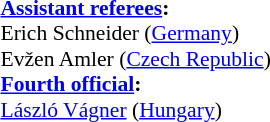<table width=100% style="font-size: 90%">
<tr>
<td><br><strong><a href='#'>Assistant referees</a>:</strong>
<br>Erich Schneider (<a href='#'>Germany</a>)
<br>Evžen Amler (<a href='#'>Czech Republic</a>)
<br><strong><a href='#'>Fourth official</a>:</strong>
<br><a href='#'>László Vágner</a> (<a href='#'>Hungary</a>)</td>
</tr>
</table>
